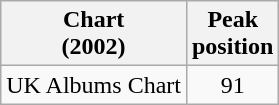<table class="wikitable">
<tr>
<th align="left">Chart <br>(2002)</th>
<th align="center">Peak <br>position</th>
</tr>
<tr>
<td align="left">UK Albums Chart</td>
<td align="center">91</td>
</tr>
</table>
